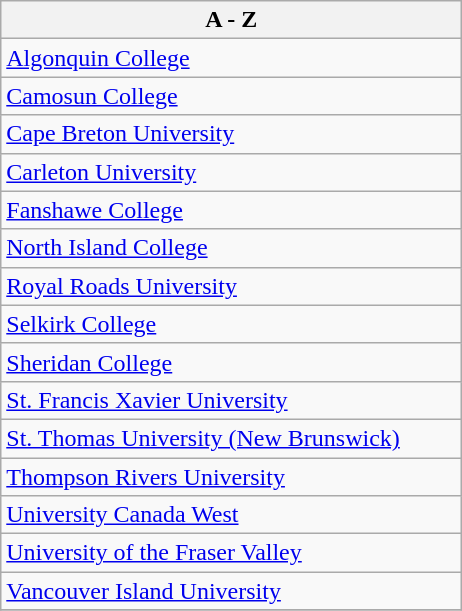<table class="wikitable collapsible">
<tr>
<th scope="col" width="300" align="center">A - Z</th>
</tr>
<tr>
<td><a href='#'>Algonquin College</a></td>
</tr>
<tr>
<td><a href='#'>Camosun College</a></td>
</tr>
<tr>
<td><a href='#'>Cape Breton University</a></td>
</tr>
<tr>
<td><a href='#'>Carleton University</a></td>
</tr>
<tr>
<td><a href='#'>Fanshawe College</a></td>
</tr>
<tr>
<td><a href='#'>North Island College</a></td>
</tr>
<tr>
<td><a href='#'>Royal Roads University</a></td>
</tr>
<tr>
<td><a href='#'>Selkirk College</a></td>
</tr>
<tr>
<td><a href='#'>Sheridan College</a></td>
</tr>
<tr>
<td><a href='#'>St. Francis Xavier University</a></td>
</tr>
<tr>
<td><a href='#'>St. Thomas University (New Brunswick)</a></td>
</tr>
<tr>
<td><a href='#'>Thompson Rivers University</a></td>
</tr>
<tr>
<td><a href='#'>University Canada West</a></td>
</tr>
<tr>
<td><a href='#'>University of the Fraser Valley</a></td>
</tr>
<tr>
<td><a href='#'>Vancouver Island University</a></td>
</tr>
<tr>
</tr>
</table>
